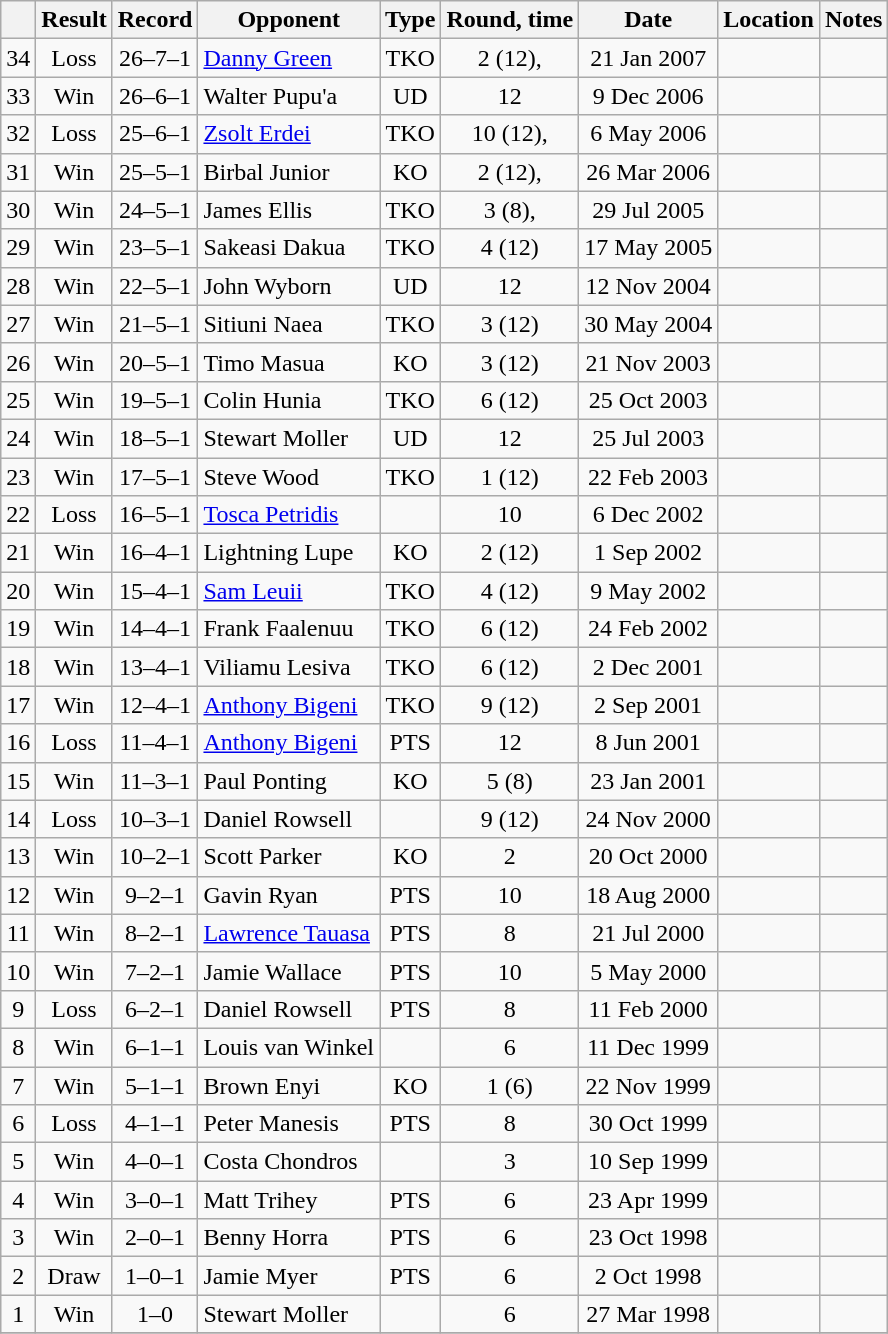<table class="wikitable" style="text-align:center">
<tr>
<th></th>
<th>Result</th>
<th>Record</th>
<th>Opponent</th>
<th>Type</th>
<th>Round, time</th>
<th>Date</th>
<th>Location</th>
<th>Notes</th>
</tr>
<tr>
<td>34</td>
<td>Loss</td>
<td>26–7–1</td>
<td style="text-align:left;"><a href='#'>Danny Green</a></td>
<td>TKO</td>
<td>2 (12), </td>
<td>21 Jan 2007</td>
<td style="text-align:left;"></td>
<td style="text-align:left;"></td>
</tr>
<tr>
<td>33</td>
<td>Win</td>
<td>26–6–1</td>
<td style="text-align:left;">Walter Pupu'a</td>
<td>UD</td>
<td>12</td>
<td>9 Dec 2006</td>
<td style="text-align:left;"></td>
<td style="text-align:left;"></td>
</tr>
<tr>
<td>32</td>
<td>Loss</td>
<td>25–6–1</td>
<td style="text-align:left;"><a href='#'>Zsolt Erdei</a></td>
<td>TKO</td>
<td>10 (12), </td>
<td>6 May 2006</td>
<td style="text-align:left;"></td>
<td style="text-align:left;"></td>
</tr>
<tr>
<td>31</td>
<td>Win</td>
<td>25–5–1</td>
<td style="text-align:left;">Birbal Junior</td>
<td>KO</td>
<td>2 (12), </td>
<td>26 Mar 2006</td>
<td style="text-align:left;"></td>
<td style="text-align:left;"></td>
</tr>
<tr>
<td>30</td>
<td>Win</td>
<td>24–5–1</td>
<td style="text-align:left;">James Ellis</td>
<td>TKO</td>
<td>3 (8), </td>
<td>29 Jul 2005</td>
<td style="text-align:left;"></td>
<td></td>
</tr>
<tr>
<td>29</td>
<td>Win</td>
<td>23–5–1</td>
<td style="text-align:left;">Sakeasi Dakua</td>
<td>TKO</td>
<td>4 (12)</td>
<td>17 May 2005</td>
<td style="text-align:left;"></td>
<td style="text-align:left;"></td>
</tr>
<tr>
<td>28</td>
<td>Win</td>
<td>22–5–1</td>
<td style="text-align:left;">John Wyborn</td>
<td>UD</td>
<td>12</td>
<td>12 Nov 2004</td>
<td style="text-align:left;"></td>
<td style="text-align:left;"></td>
</tr>
<tr>
<td>27</td>
<td>Win</td>
<td>21–5–1</td>
<td style="text-align:left;">Sitiuni Naea</td>
<td>TKO</td>
<td>3 (12)</td>
<td>30 May 2004</td>
<td style="text-align:left;"></td>
<td style="text-align:left;"></td>
</tr>
<tr>
<td>26</td>
<td>Win</td>
<td>20–5–1</td>
<td style="text-align:left;">Timo Masua</td>
<td>KO</td>
<td>3 (12)</td>
<td>21 Nov 2003</td>
<td style="text-align:left;"></td>
<td style="text-align:left;"></td>
</tr>
<tr>
<td>25</td>
<td>Win</td>
<td>19–5–1</td>
<td style="text-align:left;">Colin Hunia</td>
<td>TKO</td>
<td>6 (12)</td>
<td>25 Oct 2003</td>
<td style="text-align:left;"></td>
<td style="text-align:left;"></td>
</tr>
<tr>
<td>24</td>
<td>Win</td>
<td>18–5–1</td>
<td style="text-align:left;">Stewart Moller</td>
<td>UD</td>
<td>12</td>
<td>25 Jul 2003</td>
<td style="text-align:left;"></td>
<td style="text-align:left;"></td>
</tr>
<tr>
<td>23</td>
<td>Win</td>
<td>17–5–1</td>
<td style="text-align:left;">Steve Wood</td>
<td>TKO</td>
<td>1 (12)</td>
<td>22 Feb 2003</td>
<td style="text-align:left;"></td>
<td style="text-align:left;"></td>
</tr>
<tr>
<td>22</td>
<td>Loss</td>
<td>16–5–1</td>
<td style="text-align:left;"><a href='#'>Tosca Petridis</a></td>
<td></td>
<td>10</td>
<td>6 Dec 2002</td>
<td style="text-align:left;"></td>
<td></td>
</tr>
<tr>
<td>21</td>
<td>Win</td>
<td>16–4–1</td>
<td style="text-align:left;">Lightning Lupe</td>
<td>KO</td>
<td>2 (12)</td>
<td>1 Sep 2002</td>
<td style="text-align:left;"></td>
<td style="text-align:left;"></td>
</tr>
<tr>
<td>20</td>
<td>Win</td>
<td>15–4–1</td>
<td style="text-align:left;"><a href='#'>Sam Leuii</a></td>
<td>TKO</td>
<td>4 (12)</td>
<td>9 May 2002</td>
<td style="text-align:left;"></td>
<td style="text-align:left;"></td>
</tr>
<tr>
<td>19</td>
<td>Win</td>
<td>14–4–1</td>
<td style="text-align:left;">Frank Faalenuu</td>
<td>TKO</td>
<td>6 (12)</td>
<td>24 Feb 2002</td>
<td style="text-align:left;"></td>
<td style="text-align:left;"></td>
</tr>
<tr>
<td>18</td>
<td>Win</td>
<td>13–4–1</td>
<td style="text-align:left;">Viliamu Lesiva</td>
<td>TKO</td>
<td>6 (12)</td>
<td>2 Dec 2001</td>
<td style="text-align:left;"></td>
<td style="text-align:left;"></td>
</tr>
<tr>
<td>17</td>
<td>Win</td>
<td>12–4–1</td>
<td style="text-align:left;"><a href='#'>Anthony Bigeni</a></td>
<td>TKO</td>
<td>9 (12)</td>
<td>2 Sep 2001</td>
<td style="text-align:left;"></td>
<td style="text-align:left;"></td>
</tr>
<tr>
<td>16</td>
<td>Loss</td>
<td>11–4–1</td>
<td style="text-align:left;"><a href='#'>Anthony Bigeni</a></td>
<td>PTS</td>
<td>12</td>
<td>8 Jun 2001</td>
<td style="text-align:left;"></td>
<td></td>
</tr>
<tr>
<td>15</td>
<td>Win</td>
<td>11–3–1</td>
<td style="text-align:left;">Paul Ponting</td>
<td>KO</td>
<td>5 (8)</td>
<td>23 Jan 2001</td>
<td style="text-align:left;"></td>
<td></td>
</tr>
<tr>
<td>14</td>
<td>Loss</td>
<td>10–3–1</td>
<td style="text-align:left;">Daniel Rowsell</td>
<td></td>
<td>9 (12)</td>
<td>24 Nov 2000</td>
<td style="text-align:left;"></td>
<td style="text-align:left;"></td>
</tr>
<tr>
<td>13</td>
<td>Win</td>
<td>10–2–1</td>
<td style="text-align:left;">Scott Parker</td>
<td>KO</td>
<td>2</td>
<td>20 Oct 2000</td>
<td style="text-align:left;"></td>
<td></td>
</tr>
<tr>
<td>12</td>
<td>Win</td>
<td>9–2–1</td>
<td style="text-align:left;">Gavin Ryan</td>
<td>PTS</td>
<td>10</td>
<td>18 Aug 2000</td>
<td style="text-align:left;"></td>
<td></td>
</tr>
<tr>
<td>11</td>
<td>Win</td>
<td>8–2–1</td>
<td style="text-align:left;"><a href='#'>Lawrence Tauasa</a></td>
<td>PTS</td>
<td>8</td>
<td>21 Jul 2000</td>
<td style="text-align:left;"></td>
<td></td>
</tr>
<tr>
<td>10</td>
<td>Win</td>
<td>7–2–1</td>
<td style="text-align:left;">Jamie Wallace</td>
<td>PTS</td>
<td>10</td>
<td>5 May 2000</td>
<td style="text-align:left;"></td>
<td></td>
</tr>
<tr>
<td>9</td>
<td>Loss</td>
<td>6–2–1</td>
<td style="text-align:left;">Daniel Rowsell</td>
<td>PTS</td>
<td>8</td>
<td>11 Feb 2000</td>
<td style="text-align:left;"></td>
<td></td>
</tr>
<tr>
<td>8</td>
<td>Win</td>
<td>6–1–1</td>
<td style="text-align:left;">Louis van Winkel</td>
<td></td>
<td>6</td>
<td>11 Dec 1999</td>
<td style="text-align:left;"></td>
<td></td>
</tr>
<tr>
<td>7</td>
<td>Win</td>
<td>5–1–1</td>
<td style="text-align:left;">Brown Enyi</td>
<td>KO</td>
<td>1 (6)</td>
<td>22 Nov 1999</td>
<td style="text-align:left;"></td>
<td></td>
</tr>
<tr>
<td>6</td>
<td>Loss</td>
<td>4–1–1</td>
<td style="text-align:left;">Peter Manesis</td>
<td>PTS</td>
<td>8</td>
<td>30 Oct 1999</td>
<td style="text-align:left;"></td>
<td></td>
</tr>
<tr>
<td>5</td>
<td>Win</td>
<td>4–0–1</td>
<td style="text-align:left;">Costa Chondros</td>
<td></td>
<td>3</td>
<td>10 Sep 1999</td>
<td style="text-align:left;"></td>
<td></td>
</tr>
<tr>
<td>4</td>
<td>Win</td>
<td>3–0–1</td>
<td style="text-align:left;">Matt Trihey</td>
<td>PTS</td>
<td>6</td>
<td>23 Apr 1999</td>
<td style="text-align:left;"></td>
<td></td>
</tr>
<tr>
<td>3</td>
<td>Win</td>
<td>2–0–1</td>
<td style="text-align:left;">Benny Horra</td>
<td>PTS</td>
<td>6</td>
<td>23 Oct 1998</td>
<td style="text-align:left;"></td>
<td></td>
</tr>
<tr>
<td>2</td>
<td>Draw</td>
<td>1–0–1</td>
<td style="text-align:left;">Jamie Myer</td>
<td>PTS</td>
<td>6</td>
<td>2 Oct 1998</td>
<td style="text-align:left;"></td>
<td></td>
</tr>
<tr>
<td>1</td>
<td>Win</td>
<td>1–0</td>
<td style="text-align:left;">Stewart Moller</td>
<td></td>
<td>6</td>
<td>27 Mar 1998</td>
<td style="text-align:left;"></td>
<td></td>
</tr>
<tr>
</tr>
</table>
